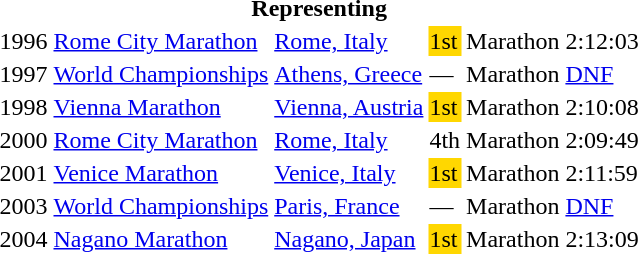<table>
<tr>
<th colspan="6">Representing </th>
</tr>
<tr>
<td>1996</td>
<td><a href='#'>Rome City Marathon</a></td>
<td><a href='#'>Rome, Italy</a></td>
<td bgcolor="gold">1st</td>
<td>Marathon</td>
<td>2:12:03</td>
</tr>
<tr>
<td>1997</td>
<td><a href='#'>World Championships</a></td>
<td><a href='#'>Athens, Greece</a></td>
<td>—</td>
<td>Marathon</td>
<td><a href='#'>DNF</a></td>
</tr>
<tr>
<td>1998</td>
<td><a href='#'>Vienna Marathon</a></td>
<td><a href='#'>Vienna, Austria</a></td>
<td bgcolor="gold">1st</td>
<td>Marathon</td>
<td>2:10:08</td>
</tr>
<tr>
<td>2000</td>
<td><a href='#'>Rome City Marathon</a></td>
<td><a href='#'>Rome, Italy</a></td>
<td>4th</td>
<td>Marathon</td>
<td>2:09:49</td>
</tr>
<tr>
<td>2001</td>
<td><a href='#'>Venice Marathon</a></td>
<td><a href='#'>Venice, Italy</a></td>
<td bgcolor="gold">1st</td>
<td>Marathon</td>
<td>2:11:59</td>
</tr>
<tr>
<td>2003</td>
<td><a href='#'>World Championships</a></td>
<td><a href='#'>Paris, France</a></td>
<td>—</td>
<td>Marathon</td>
<td><a href='#'>DNF</a></td>
</tr>
<tr>
<td>2004</td>
<td><a href='#'>Nagano Marathon</a></td>
<td><a href='#'>Nagano, Japan</a></td>
<td bgcolor="gold">1st</td>
<td>Marathon</td>
<td>2:13:09</td>
</tr>
</table>
